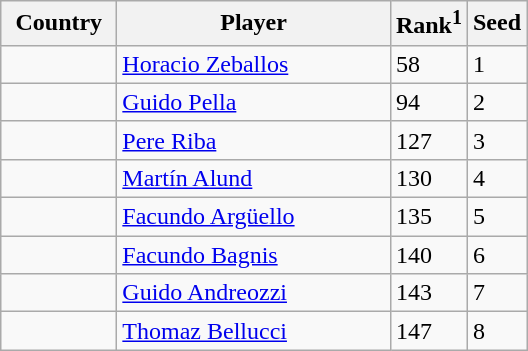<table class="sortable wikitable">
<tr>
<th width="70">Country</th>
<th width="175">Player</th>
<th>Rank<sup>1</sup></th>
<th>Seed</th>
</tr>
<tr>
<td></td>
<td><a href='#'>Horacio Zeballos</a></td>
<td>58</td>
<td>1</td>
</tr>
<tr>
<td></td>
<td><a href='#'>Guido Pella</a></td>
<td>94</td>
<td>2</td>
</tr>
<tr>
<td></td>
<td><a href='#'>Pere Riba</a></td>
<td>127</td>
<td>3</td>
</tr>
<tr>
<td></td>
<td><a href='#'>Martín Alund</a></td>
<td>130</td>
<td>4</td>
</tr>
<tr>
<td></td>
<td><a href='#'>Facundo Argüello</a></td>
<td>135</td>
<td>5</td>
</tr>
<tr>
<td></td>
<td><a href='#'>Facundo Bagnis</a></td>
<td>140</td>
<td>6</td>
</tr>
<tr>
<td></td>
<td><a href='#'>Guido Andreozzi</a></td>
<td>143</td>
<td>7</td>
</tr>
<tr>
<td></td>
<td><a href='#'>Thomaz Bellucci</a></td>
<td>147</td>
<td>8<br></td>
</tr>
</table>
